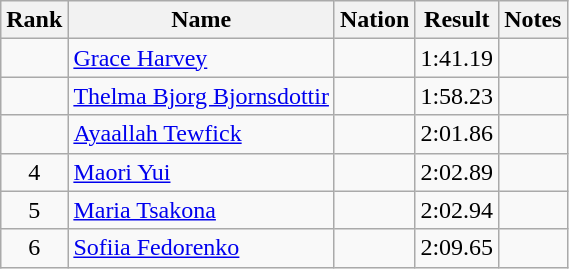<table class="wikitable sortable" style="text-align:center">
<tr>
<th>Rank</th>
<th>Name</th>
<th>Nation</th>
<th>Result</th>
<th>Notes</th>
</tr>
<tr>
<td></td>
<td align=left><a href='#'>Grace Harvey</a></td>
<td align=left></td>
<td>1:41.19</td>
<td></td>
</tr>
<tr>
<td></td>
<td align=left><a href='#'>Thelma Bjorg Bjornsdottir</a></td>
<td align=left></td>
<td>1:58.23</td>
<td></td>
</tr>
<tr>
<td></td>
<td align=left><a href='#'>Ayaallah Tewfick</a></td>
<td align=left></td>
<td>2:01.86</td>
<td></td>
</tr>
<tr>
<td>4</td>
<td align=left><a href='#'>Maori Yui</a></td>
<td align=left></td>
<td>2:02.89</td>
<td></td>
</tr>
<tr>
<td>5</td>
<td align=left><a href='#'>Maria Tsakona</a></td>
<td align=left></td>
<td>2:02.94</td>
<td></td>
</tr>
<tr>
<td>6</td>
<td align=left><a href='#'>Sofiia Fedorenko</a></td>
<td align=left></td>
<td>2:09.65</td>
<td></td>
</tr>
</table>
